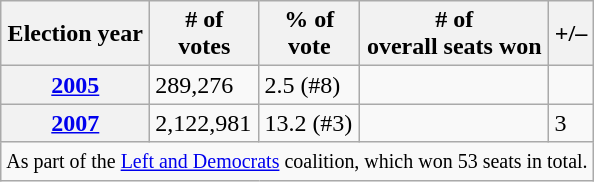<table class=wikitable>
<tr>
<th>Election year</th>
<th># of<br>votes</th>
<th>% of<br>vote</th>
<th># of<br>overall seats won</th>
<th>+/–</th>
</tr>
<tr>
<th><a href='#'>2005</a></th>
<td>289,276</td>
<td>2.5 (#8)</td>
<td></td>
<td></td>
</tr>
<tr>
<th><a href='#'>2007</a></th>
<td>2,122,981</td>
<td>13.2 (#3)</td>
<td></td>
<td> 3</td>
</tr>
<tr>
<td colspan=7><small>As part of the <a href='#'>Left and Democrats</a> coalition, which won 53 seats in total.</small></td>
</tr>
</table>
